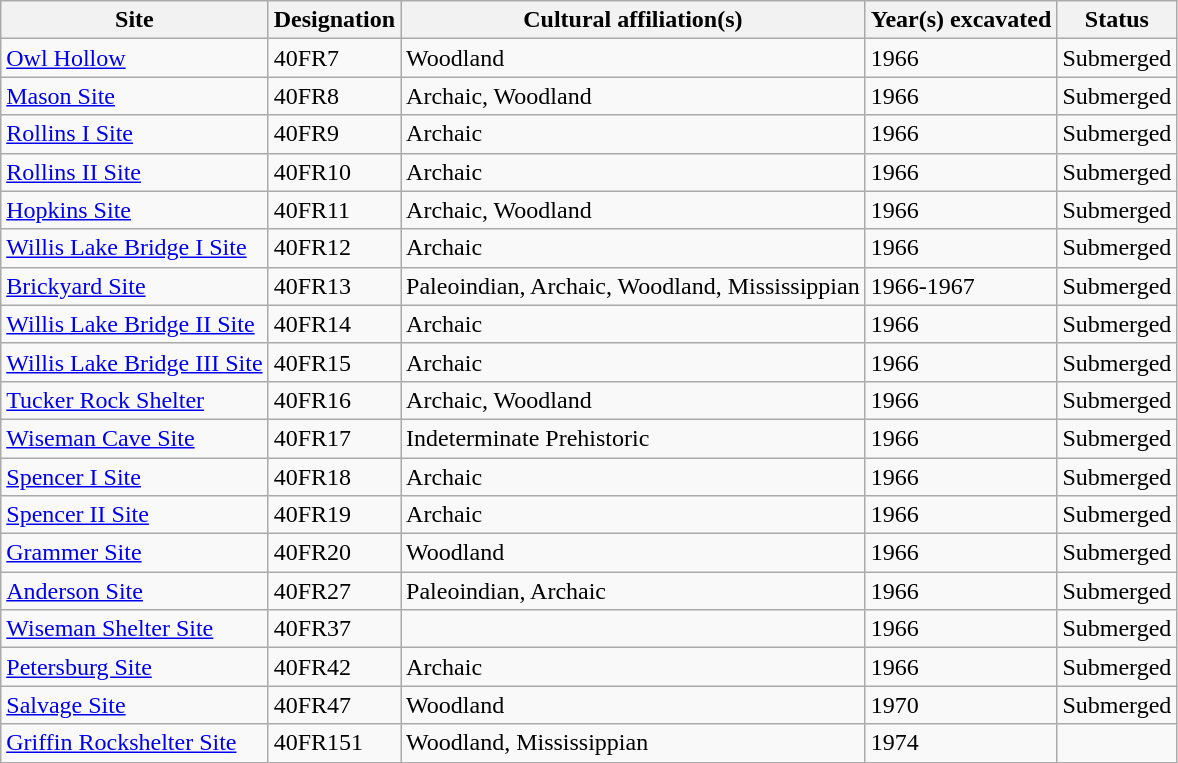<table class="wikitable">
<tr>
<th>Site</th>
<th>Designation</th>
<th>Cultural affiliation(s)</th>
<th>Year(s) excavated</th>
<th>Status</th>
</tr>
<tr>
<td><a href='#'>Owl Hollow</a></td>
<td>40FR7</td>
<td>Woodland</td>
<td>1966</td>
<td>Submerged</td>
</tr>
<tr>
<td><a href='#'>Mason Site</a></td>
<td>40FR8</td>
<td>Archaic, Woodland</td>
<td>1966</td>
<td>Submerged</td>
</tr>
<tr>
<td><a href='#'>Rollins I Site</a></td>
<td>40FR9</td>
<td>Archaic</td>
<td>1966</td>
<td>Submerged</td>
</tr>
<tr>
<td><a href='#'>Rollins II Site</a></td>
<td>40FR10</td>
<td>Archaic</td>
<td>1966</td>
<td>Submerged</td>
</tr>
<tr>
<td><a href='#'>Hopkins Site</a></td>
<td>40FR11</td>
<td>Archaic, Woodland</td>
<td>1966</td>
<td>Submerged</td>
</tr>
<tr>
<td><a href='#'>Willis Lake Bridge I Site</a></td>
<td>40FR12</td>
<td>Archaic</td>
<td>1966</td>
<td>Submerged</td>
</tr>
<tr>
<td><a href='#'>Brickyard Site</a></td>
<td>40FR13</td>
<td>Paleoindian, Archaic, Woodland, Mississippian</td>
<td>1966-1967</td>
<td>Submerged</td>
</tr>
<tr>
<td><a href='#'>Willis Lake Bridge II Site</a></td>
<td>40FR14</td>
<td>Archaic</td>
<td>1966</td>
<td>Submerged</td>
</tr>
<tr>
<td><a href='#'>Willis Lake Bridge III Site</a></td>
<td>40FR15</td>
<td>Archaic</td>
<td>1966</td>
<td>Submerged</td>
</tr>
<tr>
<td><a href='#'>Tucker Rock Shelter</a></td>
<td>40FR16</td>
<td>Archaic, Woodland</td>
<td>1966</td>
<td>Submerged</td>
</tr>
<tr>
<td><a href='#'>Wiseman Cave Site</a></td>
<td>40FR17</td>
<td>Indeterminate Prehistoric</td>
<td>1966</td>
<td>Submerged</td>
</tr>
<tr>
<td><a href='#'>Spencer I Site</a></td>
<td>40FR18</td>
<td>Archaic</td>
<td>1966</td>
<td>Submerged</td>
</tr>
<tr>
<td><a href='#'>Spencer II Site</a></td>
<td>40FR19</td>
<td>Archaic</td>
<td>1966</td>
<td>Submerged</td>
</tr>
<tr>
<td><a href='#'>Grammer Site</a></td>
<td>40FR20</td>
<td>Woodland</td>
<td>1966</td>
<td>Submerged</td>
</tr>
<tr>
<td><a href='#'>Anderson Site</a></td>
<td>40FR27</td>
<td>Paleoindian, Archaic</td>
<td>1966</td>
<td>Submerged</td>
</tr>
<tr>
<td><a href='#'>Wiseman Shelter Site</a></td>
<td>40FR37</td>
<td></td>
<td>1966</td>
<td>Submerged</td>
</tr>
<tr>
<td><a href='#'>Petersburg Site</a></td>
<td>40FR42</td>
<td>Archaic</td>
<td>1966</td>
<td>Submerged</td>
</tr>
<tr>
<td><a href='#'>Salvage Site</a></td>
<td>40FR47</td>
<td>Woodland</td>
<td>1970</td>
<td>Submerged</td>
</tr>
<tr>
<td><a href='#'>Griffin Rockshelter Site</a></td>
<td>40FR151</td>
<td>Woodland, Mississippian</td>
<td>1974</td>
<td></td>
</tr>
</table>
